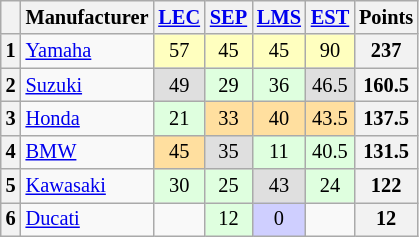<table class="wikitable" style="font-size:85%; text-align:center;">
<tr>
<th></th>
<th>Manufacturer</th>
<th><a href='#'>LEC</a><br></th>
<th><a href='#'>SEP</a><br></th>
<th><a href='#'>LMS</a><br></th>
<th><a href='#'>EST</a><br></th>
<th>Points</th>
</tr>
<tr>
<th>1</th>
<td align=left> <a href='#'>Yamaha</a></td>
<td style="background:#ffffbf;">57</td>
<td style="background:#ffffbf;">45</td>
<td style="background:#ffffbf;">45</td>
<td style="background:#ffffbf;">90</td>
<th>237</th>
</tr>
<tr>
<th>2</th>
<td align=left> <a href='#'>Suzuki</a></td>
<td style="background:#dfdfdf;">49</td>
<td style="background:#dfffdf;">29</td>
<td style="background:#dfffdf;">36</td>
<td style="background:#dfdfdf;">46.5</td>
<th>160.5</th>
</tr>
<tr>
<th>3</th>
<td align=left> <a href='#'>Honda</a></td>
<td style="background:#dfffdf;">21</td>
<td style="background:#ffdf9f;">33</td>
<td style="background:#ffdf9f;">40</td>
<td style="background:#ffdf9f;">43.5</td>
<th>137.5</th>
</tr>
<tr>
<th>4</th>
<td align=left> <a href='#'>BMW</a></td>
<td style="background:#ffdf9f;">45</td>
<td style="background:#dfdfdf;">35</td>
<td style="background:#dfffdf;">11</td>
<td style="background:#dfffdf;">40.5</td>
<th>131.5</th>
</tr>
<tr>
<th>5</th>
<td align=left> <a href='#'>Kawasaki</a></td>
<td style="background:#dfffdf;">30</td>
<td style="background:#dfffdf;">25</td>
<td style="background:#dfdfdf;">43</td>
<td style="background:#dfffdf;">24</td>
<th>122</th>
</tr>
<tr>
<th>6</th>
<td align=left> <a href='#'>Ducati</a></td>
<td></td>
<td style="background:#dfffdf;">12</td>
<td style="background:#cfcfff;">0</td>
<td></td>
<th>12</th>
</tr>
</table>
